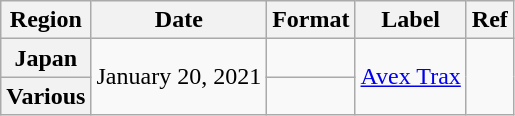<table class="wikitable plainrowheaders">
<tr>
<th>Region</th>
<th>Date</th>
<th>Format</th>
<th>Label</th>
<th>Ref</th>
</tr>
<tr>
<th scope="row">Japan</th>
<td rowspan="2">January 20, 2021</td>
<td></td>
<td rowspan="2"><a href='#'>Avex Trax</a></td>
<td rowspan="2"></td>
</tr>
<tr>
<th scope="row">Various </th>
<td></td>
</tr>
</table>
